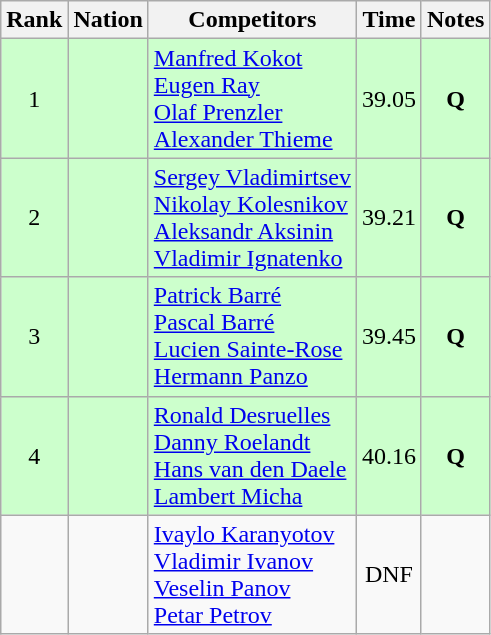<table class="wikitable sortable" style="text-align:center">
<tr>
<th>Rank</th>
<th>Nation</th>
<th>Competitors</th>
<th>Time</th>
<th>Notes</th>
</tr>
<tr bgcolor=ccffcc>
<td>1</td>
<td align=left></td>
<td align=left><a href='#'>Manfred Kokot</a><br><a href='#'>Eugen Ray</a><br><a href='#'>Olaf Prenzler</a><br><a href='#'>Alexander Thieme</a></td>
<td>39.05</td>
<td><strong>Q</strong></td>
</tr>
<tr bgcolor=ccffcc>
<td>2</td>
<td align=left></td>
<td align=left><a href='#'>Sergey Vladimirtsev</a><br><a href='#'>Nikolay Kolesnikov</a><br><a href='#'>Aleksandr Aksinin</a><br><a href='#'>Vladimir Ignatenko</a></td>
<td>39.21</td>
<td><strong>Q</strong></td>
</tr>
<tr bgcolor=ccffcc>
<td>3</td>
<td align=left></td>
<td align=left><a href='#'>Patrick Barré</a><br><a href='#'>Pascal Barré</a><br><a href='#'>Lucien Sainte-Rose</a><br><a href='#'>Hermann Panzo</a></td>
<td>39.45</td>
<td><strong>Q</strong></td>
</tr>
<tr bgcolor=ccffcc>
<td>4</td>
<td align=left></td>
<td align=left><a href='#'>Ronald Desruelles</a><br><a href='#'>Danny Roelandt</a><br><a href='#'>Hans van den Daele</a><br><a href='#'>Lambert Micha</a></td>
<td>40.16</td>
<td><strong>Q</strong></td>
</tr>
<tr>
<td></td>
<td align=left></td>
<td align=left><a href='#'>Ivaylo Karanyotov</a><br><a href='#'>Vladimir Ivanov</a><br><a href='#'>Veselin Panov</a><br><a href='#'>Petar Petrov</a></td>
<td>DNF</td>
<td></td>
</tr>
</table>
